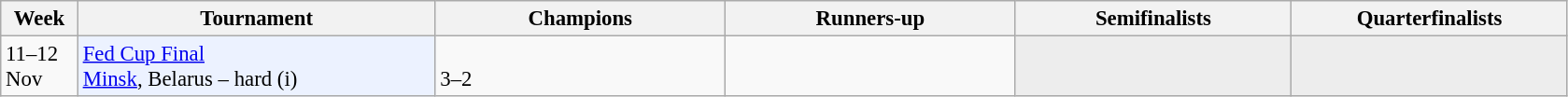<table class=wikitable style=font-size:95%>
<tr>
<th style="width:48px;">Week</th>
<th style="width:248px;">Tournament</th>
<th style="width:200px;">Champions</th>
<th style="width:200px;">Runners-up</th>
<th style="width:190px;">Semifinalists</th>
<th style="width:190px;">Quarterfinalists</th>
</tr>
<tr valign=top>
<td>11–12 Nov</td>
<td style="background:#ecf2ff;"><a href='#'>Fed Cup Final</a><br><a href='#'>Minsk</a>, Belarus – hard (i)</td>
<td> <br> 3–2</td>
<td></td>
<td style="background:#ededed;"></td>
<td style="background:#ededed;"></td>
</tr>
</table>
